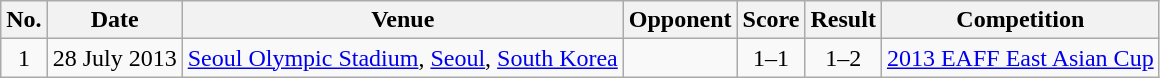<table class="wikitable sortable">
<tr>
<th scope="col">No.</th>
<th scope="col">Date</th>
<th scope="col">Venue</th>
<th scope="col">Opponent</th>
<th scope="col">Score</th>
<th scope="col">Result</th>
<th scope="col">Competition</th>
</tr>
<tr>
<td align="center">1</td>
<td>28 July 2013</td>
<td><a href='#'>Seoul Olympic Stadium</a>, <a href='#'>Seoul</a>, <a href='#'>South Korea</a></td>
<td></td>
<td align="center">1–1</td>
<td align="center">1–2</td>
<td><a href='#'>2013 EAFF East Asian Cup</a></td>
</tr>
</table>
